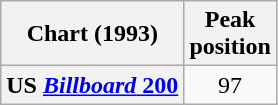<table class="wikitable sortable plainrowheaders" style="text-align:center">
<tr>
<th scope="col">Chart (1993)</th>
<th scope="col">Peak<br> position</th>
</tr>
<tr>
<th scope="row">US <a href='#'><em>Billboard</em> 200</a></th>
<td>97</td>
</tr>
</table>
